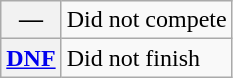<table class="wikitable">
<tr>
<th scope="row">—</th>
<td>Did not compete</td>
</tr>
<tr>
<th scope="row"><a href='#'>DNF</a></th>
<td>Did not finish</td>
</tr>
</table>
